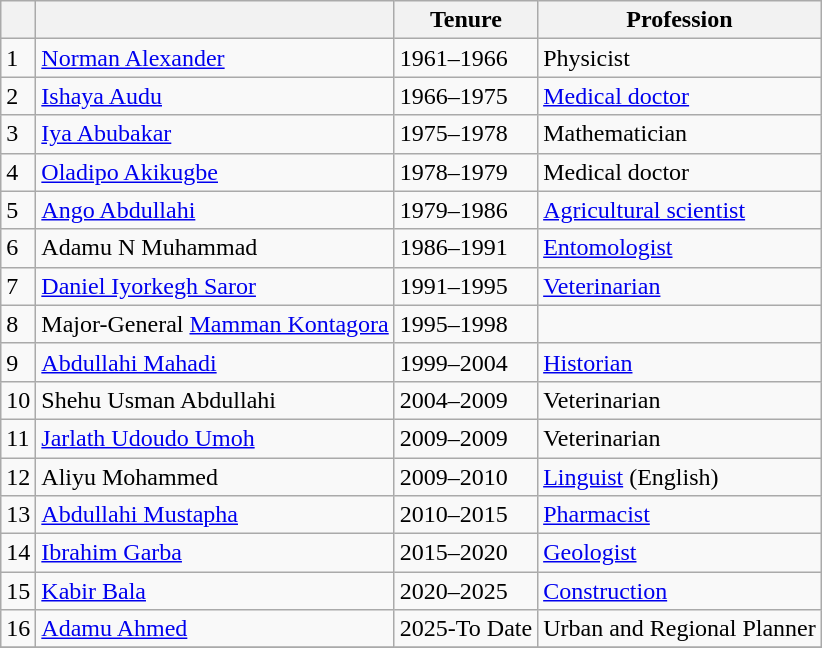<table class="wikitable">
<tr>
<th></th>
<th></th>
<th>Tenure</th>
<th>Profession</th>
</tr>
<tr>
<td>1</td>
<td><a href='#'>Norman Alexander</a></td>
<td>1961–1966</td>
<td>Physicist</td>
</tr>
<tr>
<td>2</td>
<td><a href='#'>Ishaya Audu</a></td>
<td>1966–1975</td>
<td><a href='#'>Medical doctor</a></td>
</tr>
<tr>
<td>3</td>
<td><a href='#'>Iya Abubakar</a></td>
<td>1975–1978</td>
<td>Mathematician</td>
</tr>
<tr>
<td>4</td>
<td><a href='#'>Oladipo Akikugbe</a></td>
<td>1978–1979</td>
<td>Medical doctor</td>
</tr>
<tr>
<td>5</td>
<td><a href='#'>Ango Abdullahi</a></td>
<td>1979–1986</td>
<td><a href='#'>Agricultural scientist</a></td>
</tr>
<tr>
<td>6</td>
<td>Adamu N Muhammad</td>
<td>1986–1991</td>
<td><a href='#'>Entomologist</a></td>
</tr>
<tr>
<td>7</td>
<td><a href='#'>Daniel Iyorkegh Saror</a></td>
<td>1991–1995</td>
<td><a href='#'>Veterinarian</a></td>
</tr>
<tr>
<td>8</td>
<td>Major-General <a href='#'>Mamman Kontagora</a></td>
<td>1995–1998</td>
<td></td>
</tr>
<tr>
<td>9</td>
<td><a href='#'>Abdullahi Mahadi</a></td>
<td>1999–2004</td>
<td><a href='#'>Historian</a></td>
</tr>
<tr>
<td>10</td>
<td>Shehu Usman Abdullahi</td>
<td>2004–2009</td>
<td>Veterinarian</td>
</tr>
<tr>
<td>11</td>
<td><a href='#'>Jarlath Udoudo Umoh</a></td>
<td>2009–2009</td>
<td>Veterinarian</td>
</tr>
<tr>
<td>12</td>
<td>Aliyu Mohammed</td>
<td>2009–2010</td>
<td><a href='#'>Linguist</a> (English)</td>
</tr>
<tr>
<td>13</td>
<td><a href='#'>Abdullahi Mustapha</a></td>
<td>2010–2015</td>
<td><a href='#'>Pharmacist</a></td>
</tr>
<tr>
<td>14</td>
<td><a href='#'>Ibrahim Garba</a></td>
<td>2015–2020</td>
<td><a href='#'>Geologist</a></td>
</tr>
<tr>
<td>15</td>
<td><a href='#'>Kabir Bala</a></td>
<td>2020–2025</td>
<td><a href='#'>Construction</a></td>
</tr>
<tr>
<td>16</td>
<td><a href='#'>Adamu Ahmed</a></td>
<td>2025-To Date</td>
<td>Urban and Regional Planner</td>
</tr>
<tr>
</tr>
</table>
